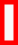<table class="wikitable" style="border: 3px solid red">
<tr>
<td><br></td>
</tr>
</table>
